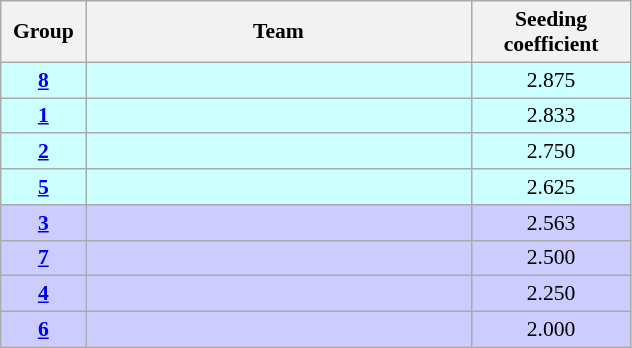<table class="wikitable" style="text-align: center; font-size: 90%;">
<tr>
<th width=50>Group</th>
<th width=250>Team</th>
<th width=100>Seeding coefficient</th>
</tr>
<tr style="background:#cff;">
<td><strong><a href='#'>8</a></strong></td>
<td align="left"></td>
<td>2.875</td>
</tr>
<tr style="background:#cff;">
<td><strong><a href='#'>1</a></strong></td>
<td align="left"></td>
<td>2.833</td>
</tr>
<tr style="background:#cff;">
<td><strong><a href='#'>2</a></strong></td>
<td align="left"></td>
<td>2.750</td>
</tr>
<tr style="background:#cff;">
<td><strong><a href='#'>5</a></strong></td>
<td align="left"></td>
<td>2.625</td>
</tr>
<tr style="background:#ccf;">
<td><strong><a href='#'>3</a></strong></td>
<td align="left"></td>
<td>2.563</td>
</tr>
<tr style="background:#ccf;">
<td><strong><a href='#'>7</a></strong></td>
<td align="left"></td>
<td>2.500</td>
</tr>
<tr style="background:#ccf;">
<td><strong><a href='#'>4</a></strong></td>
<td align="left"></td>
<td>2.250</td>
</tr>
<tr style="background:#ccf;">
<td><strong><a href='#'>6</a></strong></td>
<td align="left"></td>
<td>2.000</td>
</tr>
</table>
